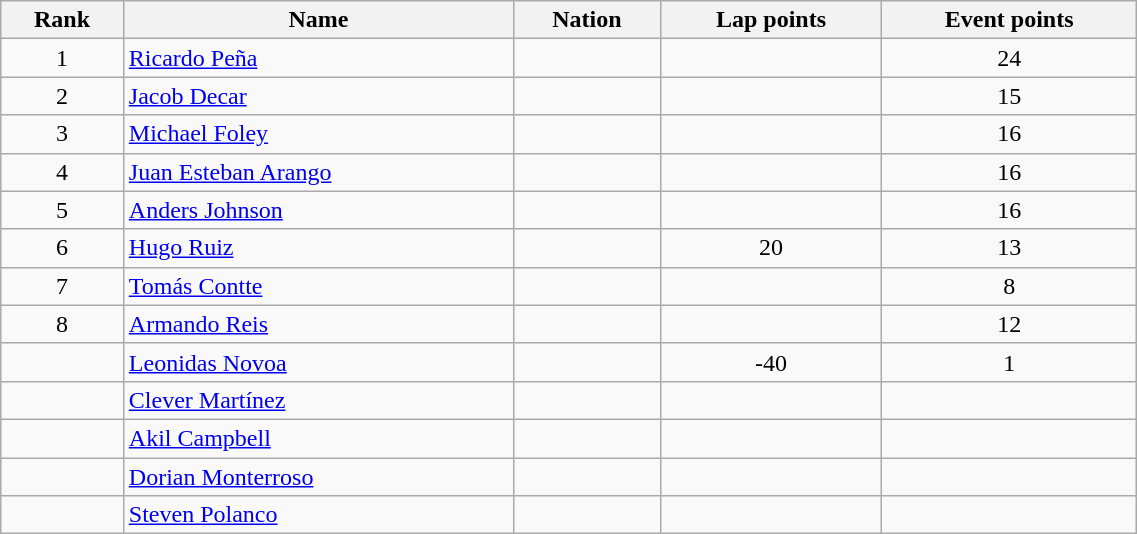<table class="wikitable sortable" style="text-align:center" width=60%>
<tr>
<th>Rank</th>
<th>Name</th>
<th>Nation</th>
<th>Lap points</th>
<th>Event points</th>
</tr>
<tr>
<td>1</td>
<td align=left><a href='#'>Ricardo Peña</a></td>
<td align=left></td>
<td></td>
<td>24</td>
</tr>
<tr>
<td>2</td>
<td align=left><a href='#'>Jacob Decar</a></td>
<td align=left></td>
<td></td>
<td>15</td>
</tr>
<tr>
<td>3</td>
<td align=left><a href='#'>Michael Foley</a></td>
<td align=left></td>
<td></td>
<td>16</td>
</tr>
<tr>
<td>4</td>
<td align=left><a href='#'>Juan Esteban Arango</a></td>
<td align=left></td>
<td></td>
<td>16</td>
</tr>
<tr>
<td>5</td>
<td align=left><a href='#'>Anders Johnson</a></td>
<td align=left></td>
<td></td>
<td>16</td>
</tr>
<tr>
<td>6</td>
<td align=left><a href='#'>Hugo Ruiz</a></td>
<td align=left></td>
<td>20</td>
<td>13</td>
</tr>
<tr>
<td>7</td>
<td align=left><a href='#'>Tomás Contte</a></td>
<td align=left></td>
<td></td>
<td>8</td>
</tr>
<tr>
<td>8</td>
<td align=left><a href='#'>Armando Reis</a></td>
<td align=left></td>
<td></td>
<td>12</td>
</tr>
<tr>
<td></td>
<td align=left><a href='#'>Leonidas Novoa</a></td>
<td align=left></td>
<td>-40</td>
<td>1</td>
</tr>
<tr>
<td></td>
<td align=left><a href='#'>Clever Martínez</a></td>
<td align=left></td>
<td></td>
<td></td>
</tr>
<tr>
<td></td>
<td align=left><a href='#'>Akil Campbell</a></td>
<td align=left></td>
<td></td>
<td></td>
</tr>
<tr>
<td></td>
<td align=left><a href='#'>Dorian Monterroso</a></td>
<td align=left></td>
<td></td>
<td></td>
</tr>
<tr>
<td></td>
<td align=left><a href='#'>Steven Polanco</a></td>
<td align=left></td>
<td></td>
<td></td>
</tr>
</table>
